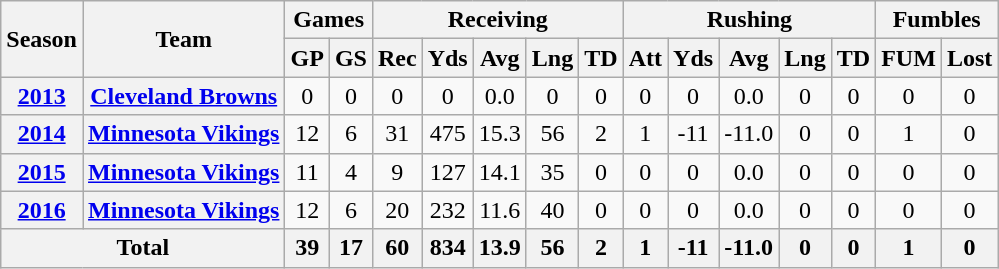<table class=wikitable style="text-align:center;">
<tr>
<th rowspan=2>Season</th>
<th rowspan=2>Team</th>
<th colspan=2>Games</th>
<th colspan=5>Receiving</th>
<th colspan=5>Rushing</th>
<th colspan=2>Fumbles</th>
</tr>
<tr>
<th>GP</th>
<th>GS</th>
<th>Rec</th>
<th>Yds</th>
<th>Avg</th>
<th>Lng</th>
<th>TD</th>
<th>Att</th>
<th>Yds</th>
<th>Avg</th>
<th>Lng</th>
<th>TD</th>
<th>FUM</th>
<th>Lost</th>
</tr>
<tr>
<th><a href='#'>2013</a></th>
<th><a href='#'>Cleveland Browns</a></th>
<td>0</td>
<td>0</td>
<td>0</td>
<td>0</td>
<td>0.0</td>
<td>0</td>
<td>0</td>
<td>0</td>
<td>0</td>
<td>0.0</td>
<td>0</td>
<td>0</td>
<td>0</td>
<td>0</td>
</tr>
<tr>
<th><a href='#'>2014</a></th>
<th><a href='#'>Minnesota Vikings</a></th>
<td>12</td>
<td>6</td>
<td>31</td>
<td>475</td>
<td>15.3</td>
<td>56</td>
<td>2</td>
<td>1</td>
<td>-11</td>
<td>-11.0</td>
<td>0</td>
<td>0</td>
<td>1</td>
<td>0</td>
</tr>
<tr>
<th><a href='#'>2015</a></th>
<th><a href='#'>Minnesota Vikings</a></th>
<td>11</td>
<td>4</td>
<td>9</td>
<td>127</td>
<td>14.1</td>
<td>35</td>
<td>0</td>
<td>0</td>
<td>0</td>
<td>0.0</td>
<td>0</td>
<td>0</td>
<td>0</td>
<td>0</td>
</tr>
<tr>
<th><a href='#'>2016</a></th>
<th><a href='#'>Minnesota Vikings</a></th>
<td>12</td>
<td>6</td>
<td>20</td>
<td>232</td>
<td>11.6</td>
<td>40</td>
<td>0</td>
<td>0</td>
<td>0</td>
<td>0.0</td>
<td>0</td>
<td>0</td>
<td>0</td>
<td>0</td>
</tr>
<tr>
<th colspan="2">Total</th>
<th>39</th>
<th>17</th>
<th>60</th>
<th>834</th>
<th>13.9</th>
<th>56</th>
<th>2</th>
<th>1</th>
<th>-11</th>
<th>-11.0</th>
<th>0</th>
<th>0</th>
<th>1</th>
<th>0</th>
</tr>
</table>
